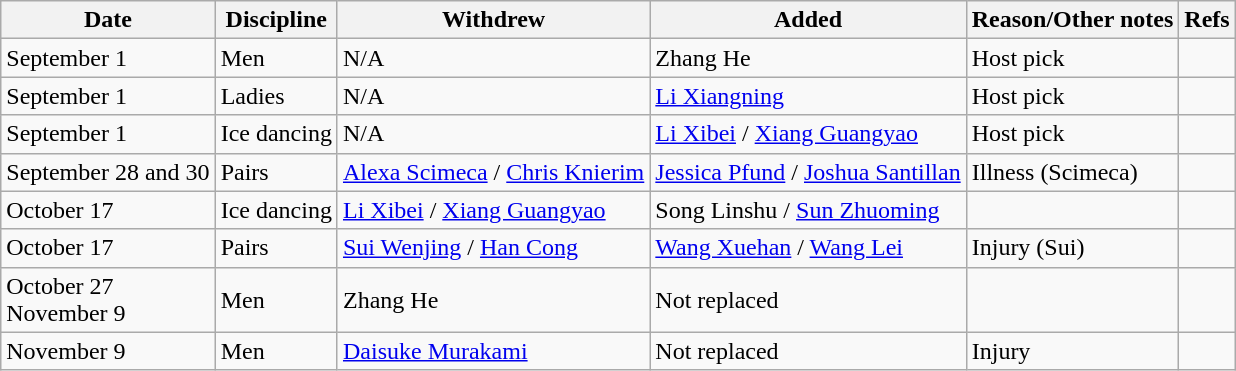<table class="wikitable sortable">
<tr>
<th>Date</th>
<th>Discipline</th>
<th>Withdrew</th>
<th>Added</th>
<th>Reason/Other notes</th>
<th>Refs</th>
</tr>
<tr>
<td>September 1</td>
<td>Men</td>
<td>N/A</td>
<td> Zhang He</td>
<td>Host pick</td>
<td></td>
</tr>
<tr>
<td>September 1</td>
<td>Ladies</td>
<td>N/A</td>
<td> <a href='#'>Li Xiangning</a></td>
<td>Host pick</td>
<td></td>
</tr>
<tr>
<td>September 1</td>
<td>Ice dancing</td>
<td>N/A</td>
<td> <a href='#'>Li Xibei</a> / <a href='#'>Xiang Guangyao</a></td>
<td>Host pick</td>
<td></td>
</tr>
<tr>
<td>September 28 and 30</td>
<td>Pairs</td>
<td> <a href='#'>Alexa Scimeca</a> / <a href='#'>Chris Knierim</a></td>
<td> <a href='#'>Jessica Pfund</a> / <a href='#'>Joshua Santillan</a></td>
<td>Illness (Scimeca)</td>
<td></td>
</tr>
<tr>
<td>October 17</td>
<td>Ice dancing</td>
<td> <a href='#'>Li Xibei</a> / <a href='#'>Xiang Guangyao</a></td>
<td> Song Linshu / <a href='#'>Sun Zhuoming</a></td>
<td></td>
<td></td>
</tr>
<tr>
<td>October 17</td>
<td>Pairs</td>
<td> <a href='#'>Sui Wenjing</a> / <a href='#'>Han Cong</a></td>
<td> <a href='#'>Wang Xuehan</a> / <a href='#'>Wang Lei</a></td>
<td>Injury (Sui)</td>
<td></td>
</tr>
<tr>
<td>October 27 <br> November 9</td>
<td>Men</td>
<td> Zhang He</td>
<td>Not replaced</td>
<td></td>
<td></td>
</tr>
<tr>
<td>November 9</td>
<td>Men</td>
<td> <a href='#'>Daisuke Murakami</a></td>
<td>Not replaced</td>
<td>Injury</td>
<td></td>
</tr>
</table>
